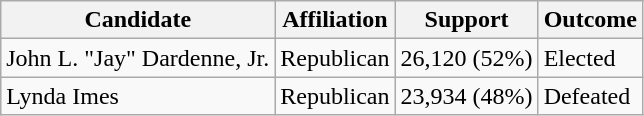<table class="wikitable">
<tr>
<th>Candidate</th>
<th>Affiliation</th>
<th>Support</th>
<th>Outcome</th>
</tr>
<tr>
<td>John L. "Jay" Dardenne, Jr.</td>
<td>Republican</td>
<td>26,120 (52%)</td>
<td>Elected</td>
</tr>
<tr>
<td>Lynda Imes</td>
<td>Republican</td>
<td>23,934 (48%)</td>
<td>Defeated</td>
</tr>
</table>
